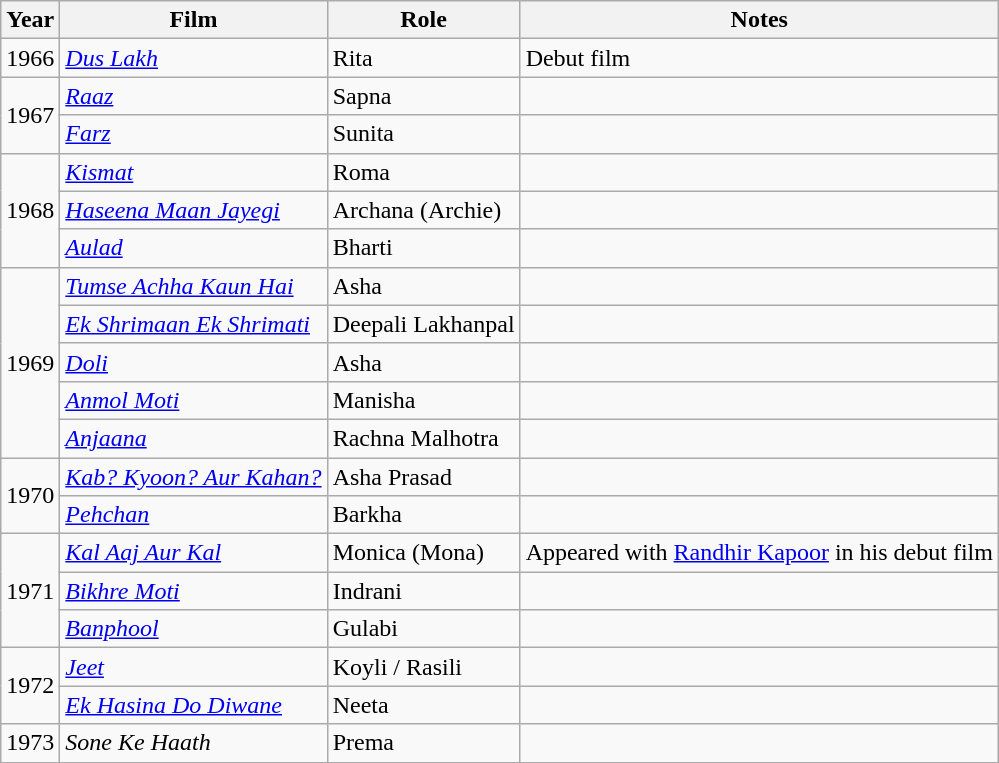<table class="wikitable sortable">
<tr>
<th>Year</th>
<th>Film</th>
<th>Role</th>
<th>Notes</th>
</tr>
<tr>
<td>1966</td>
<td><em><a href='#'>Dus Lakh</a></em></td>
<td>Rita</td>
<td>Debut film</td>
</tr>
<tr>
<td rowspan="2">1967</td>
<td><em><a href='#'>Raaz</a></em></td>
<td>Sapna</td>
<td></td>
</tr>
<tr>
<td><em><a href='#'>Farz</a></em></td>
<td>Sunita</td>
<td></td>
</tr>
<tr>
<td rowspan="3">1968</td>
<td><em><a href='#'>Kismat</a></em></td>
<td>Roma</td>
<td></td>
</tr>
<tr>
<td><em><a href='#'>Haseena Maan Jayegi</a></em></td>
<td>Archana (Archie)</td>
<td></td>
</tr>
<tr>
<td><em><a href='#'>Aulad</a></em></td>
<td>Bharti</td>
<td></td>
</tr>
<tr>
<td rowspan="5">1969</td>
<td><em><a href='#'>Tumse Achha Kaun Hai</a></em></td>
<td>Asha</td>
<td></td>
</tr>
<tr>
<td><em><a href='#'>Ek Shrimaan Ek Shrimati</a></em></td>
<td>Deepali Lakhanpal</td>
<td></td>
</tr>
<tr>
<td><em><a href='#'>Doli</a></em></td>
<td>Asha</td>
<td></td>
</tr>
<tr>
<td><em><a href='#'>Anmol Moti</a></em></td>
<td>Manisha</td>
<td></td>
</tr>
<tr>
<td><em><a href='#'>Anjaana</a></em></td>
<td>Rachna Malhotra</td>
<td></td>
</tr>
<tr>
<td rowspan="2">1970</td>
<td><em><a href='#'>Kab? Kyoon? Aur Kahan?</a></em></td>
<td>Asha Prasad</td>
<td></td>
</tr>
<tr>
<td><em><a href='#'>Pehchan</a></em></td>
<td>Barkha</td>
<td></td>
</tr>
<tr>
<td rowspan="3">1971</td>
<td><em><a href='#'>Kal Aaj Aur Kal</a></em></td>
<td>Monica (Mona)</td>
<td>Appeared with <a href='#'>Randhir Kapoor</a> in his debut film</td>
</tr>
<tr>
<td><em><a href='#'>Bikhre Moti</a></em></td>
<td>Indrani</td>
<td></td>
</tr>
<tr>
<td><em><a href='#'>Banphool</a></em></td>
<td>Gulabi</td>
<td></td>
</tr>
<tr>
<td rowspan="2">1972</td>
<td><em><a href='#'>Jeet</a></em></td>
<td>Koyli / Rasili</td>
<td></td>
</tr>
<tr>
<td><em><a href='#'>Ek Hasina Do Diwane</a></em></td>
<td>Neeta</td>
<td></td>
</tr>
<tr>
<td>1973</td>
<td><em>Sone Ke Haath</em></td>
<td>Prema</td>
<td></td>
</tr>
<tr>
</tr>
</table>
